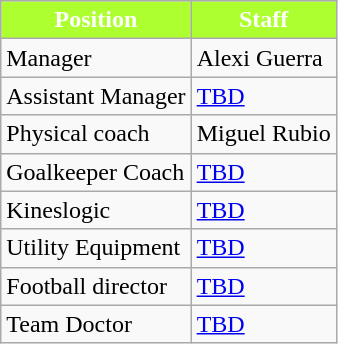<table class="wikitable">
<tr>
<th style="color:White; background:#ADFF2F;">Position</th>
<th style="color:White; background:#ADFF2F;">Staff</th>
</tr>
<tr>
<td>Manager</td>
<td> Alexi Guerra</td>
</tr>
<tr>
<td>Assistant Manager</td>
<td> <a href='#'>TBD</a></td>
</tr>
<tr>
<td>Physical coach</td>
<td> Miguel Rubio</td>
</tr>
<tr>
<td>Goalkeeper Coach</td>
<td> <a href='#'>TBD</a></td>
</tr>
<tr>
<td>Kineslogic</td>
<td> <a href='#'>TBD</a></td>
</tr>
<tr>
<td>Utility Equipment</td>
<td> <a href='#'>TBD</a></td>
</tr>
<tr>
<td>Football director</td>
<td> <a href='#'>TBD</a></td>
</tr>
<tr>
<td>Team Doctor</td>
<td> <a href='#'>TBD</a></td>
</tr>
</table>
